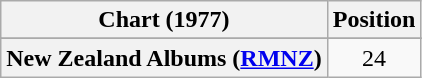<table class="wikitable sortable plainrowheaders" style="text-align:center">
<tr>
<th scope="col">Chart (1977)</th>
<th scope="col">Position</th>
</tr>
<tr>
</tr>
<tr>
<th scope="row">New Zealand Albums (<a href='#'>RMNZ</a>)</th>
<td>24</td>
</tr>
</table>
